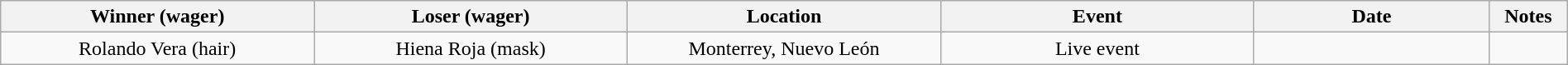<table class="wikitable sortable" width=100%  style="text-align: center">
<tr>
<th width=20% scope="col">Winner (wager)</th>
<th width=20% scope="col">Loser (wager)</th>
<th width=20% scope="col">Location</th>
<th width=20% scope="col">Event</th>
<th width=15% scope="col">Date</th>
<th class="unsortable" width=5% scope="col">Notes</th>
</tr>
<tr>
<td>Rolando Vera (hair)</td>
<td>Hiena Roja (mask)</td>
<td>Monterrey, Nuevo León</td>
<td>Live event</td>
<td></td>
<td> </td>
</tr>
</table>
